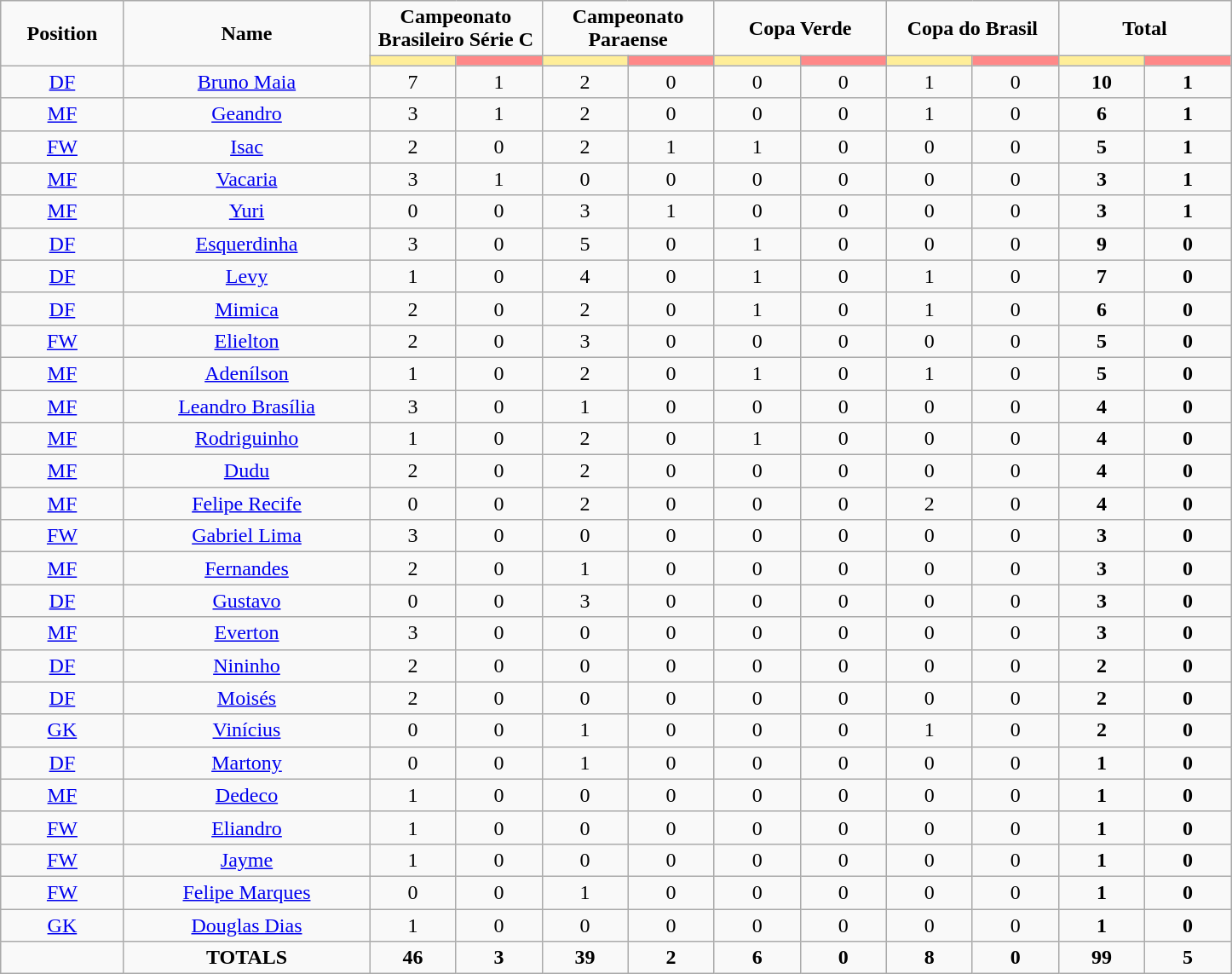<table class="wikitable" style="text-align:center">
<tr style="text-align:center;">
<td rowspan="2"  style="width:10%; "><strong>Position</strong></td>
<td rowspan="2"  style="width:20%; "><strong>Name</strong></td>
<td colspan="2"><strong>Campeonato Brasileiro Série C</strong></td>
<td colspan="2"><strong>Campeonato Paraense</strong></td>
<td colspan="2"><strong>Copa Verde</strong></td>
<td colspan="2"><strong>Copa do Brasil</strong></td>
<td colspan="2"><strong>Total</strong></td>
</tr>
<tr>
<th style="width:60px; background:#fe9;"></th>
<th style="width:60px; background:#ff8888;"></th>
<th style="width:60px; background:#fe9;"></th>
<th style="width:60px; background:#ff8888;"></th>
<th style="width:60px; background:#fe9;"></th>
<th style="width:60px; background:#ff8888;"></th>
<th style="width:60px; background:#fe9;"></th>
<th style="width:60px; background:#ff8888;"></th>
<th style="width:60px; background:#fe9;"></th>
<th style="width:60px; background:#ff8888;"></th>
</tr>
<tr>
<td><a href='#'>DF</a></td>
<td><a href='#'>Bruno Maia</a></td>
<td>7</td>
<td>1</td>
<td>2</td>
<td>0</td>
<td>0</td>
<td>0</td>
<td>1</td>
<td>0</td>
<td><strong>10</strong></td>
<td><strong>1</strong></td>
</tr>
<tr>
<td><a href='#'>MF</a></td>
<td><a href='#'>Geandro</a></td>
<td>3</td>
<td>1</td>
<td>2</td>
<td>0</td>
<td>0</td>
<td>0</td>
<td>1</td>
<td>0</td>
<td><strong>6</strong></td>
<td><strong>1</strong></td>
</tr>
<tr>
<td><a href='#'>FW</a></td>
<td><a href='#'>Isac</a></td>
<td>2</td>
<td>0</td>
<td>2</td>
<td>1</td>
<td>1</td>
<td>0</td>
<td>0</td>
<td>0</td>
<td><strong>5</strong></td>
<td><strong>1</strong></td>
</tr>
<tr>
<td><a href='#'>MF</a></td>
<td><a href='#'>Vacaria</a></td>
<td>3</td>
<td>1</td>
<td>0</td>
<td>0</td>
<td>0</td>
<td>0</td>
<td>0</td>
<td>0</td>
<td><strong>3</strong></td>
<td><strong>1</strong></td>
</tr>
<tr>
<td><a href='#'>MF</a></td>
<td><a href='#'>Yuri</a></td>
<td>0</td>
<td>0</td>
<td>3</td>
<td>1</td>
<td>0</td>
<td>0</td>
<td>0</td>
<td>0</td>
<td><strong>3</strong></td>
<td><strong>1</strong></td>
</tr>
<tr>
<td><a href='#'>DF</a></td>
<td><a href='#'>Esquerdinha</a></td>
<td>3</td>
<td>0</td>
<td>5</td>
<td>0</td>
<td>1</td>
<td>0</td>
<td>0</td>
<td>0</td>
<td><strong>9</strong></td>
<td><strong>0</strong></td>
</tr>
<tr>
<td><a href='#'>DF</a></td>
<td><a href='#'>Levy</a></td>
<td>1</td>
<td>0</td>
<td>4</td>
<td>0</td>
<td>1</td>
<td>0</td>
<td>1</td>
<td>0</td>
<td><strong>7</strong></td>
<td><strong>0</strong></td>
</tr>
<tr>
<td><a href='#'>DF</a></td>
<td><a href='#'>Mimica</a></td>
<td>2</td>
<td>0</td>
<td>2</td>
<td>0</td>
<td>1</td>
<td>0</td>
<td>1</td>
<td>0</td>
<td><strong>6</strong></td>
<td><strong>0</strong></td>
</tr>
<tr>
<td><a href='#'>FW</a></td>
<td><a href='#'>Elielton</a></td>
<td>2</td>
<td>0</td>
<td>3</td>
<td>0</td>
<td>0</td>
<td>0</td>
<td>0</td>
<td>0</td>
<td><strong>5</strong></td>
<td><strong>0</strong></td>
</tr>
<tr>
<td><a href='#'>MF</a></td>
<td><a href='#'>Adenílson</a></td>
<td>1</td>
<td>0</td>
<td>2</td>
<td>0</td>
<td>1</td>
<td>0</td>
<td>1</td>
<td>0</td>
<td><strong>5</strong></td>
<td><strong>0</strong></td>
</tr>
<tr>
<td><a href='#'>MF</a></td>
<td><a href='#'>Leandro Brasília</a></td>
<td>3</td>
<td>0</td>
<td>1</td>
<td>0</td>
<td>0</td>
<td>0</td>
<td>0</td>
<td>0</td>
<td><strong>4</strong></td>
<td><strong>0</strong></td>
</tr>
<tr>
<td><a href='#'>MF</a></td>
<td><a href='#'>Rodriguinho</a></td>
<td>1</td>
<td>0</td>
<td>2</td>
<td>0</td>
<td>1</td>
<td>0</td>
<td>0</td>
<td>0</td>
<td><strong>4</strong></td>
<td><strong>0</strong></td>
</tr>
<tr>
<td><a href='#'>MF</a></td>
<td><a href='#'>Dudu</a></td>
<td>2</td>
<td>0</td>
<td>2</td>
<td>0</td>
<td>0</td>
<td>0</td>
<td>0</td>
<td>0</td>
<td><strong>4</strong></td>
<td><strong>0</strong></td>
</tr>
<tr>
<td><a href='#'>MF</a></td>
<td><a href='#'>Felipe Recife</a></td>
<td>0</td>
<td>0</td>
<td>2</td>
<td>0</td>
<td>0</td>
<td>0</td>
<td>2</td>
<td>0</td>
<td><strong>4</strong></td>
<td><strong>0</strong></td>
</tr>
<tr>
<td><a href='#'>FW</a></td>
<td><a href='#'>Gabriel Lima</a></td>
<td>3</td>
<td>0</td>
<td>0</td>
<td>0</td>
<td>0</td>
<td>0</td>
<td>0</td>
<td>0</td>
<td><strong>3</strong></td>
<td><strong>0</strong></td>
</tr>
<tr>
<td><a href='#'>MF</a></td>
<td><a href='#'>Fernandes</a></td>
<td>2</td>
<td>0</td>
<td>1</td>
<td>0</td>
<td>0</td>
<td>0</td>
<td>0</td>
<td>0</td>
<td><strong>3</strong></td>
<td><strong>0</strong></td>
</tr>
<tr>
<td><a href='#'>DF</a></td>
<td><a href='#'>Gustavo</a></td>
<td>0</td>
<td>0</td>
<td>3</td>
<td>0</td>
<td>0</td>
<td>0</td>
<td>0</td>
<td>0</td>
<td><strong>3</strong></td>
<td><strong>0</strong></td>
</tr>
<tr>
<td><a href='#'>MF</a></td>
<td><a href='#'>Everton</a></td>
<td>3</td>
<td>0</td>
<td>0</td>
<td>0</td>
<td>0</td>
<td>0</td>
<td>0</td>
<td>0</td>
<td><strong>3</strong></td>
<td><strong>0</strong></td>
</tr>
<tr>
<td><a href='#'>DF</a></td>
<td><a href='#'>Nininho</a></td>
<td>2</td>
<td>0</td>
<td>0</td>
<td>0</td>
<td>0</td>
<td>0</td>
<td>0</td>
<td>0</td>
<td><strong>2</strong></td>
<td><strong>0</strong></td>
</tr>
<tr>
<td><a href='#'>DF</a></td>
<td><a href='#'>Moisés</a></td>
<td>2</td>
<td>0</td>
<td>0</td>
<td>0</td>
<td>0</td>
<td>0</td>
<td>0</td>
<td>0</td>
<td><strong>2</strong></td>
<td><strong>0</strong></td>
</tr>
<tr>
<td><a href='#'>GK</a></td>
<td><a href='#'>Vinícius</a></td>
<td>0</td>
<td>0</td>
<td>1</td>
<td>0</td>
<td>0</td>
<td>0</td>
<td>1</td>
<td>0</td>
<td><strong>2</strong></td>
<td><strong>0</strong></td>
</tr>
<tr>
<td><a href='#'>DF</a></td>
<td><a href='#'>Martony</a></td>
<td>0</td>
<td>0</td>
<td>1</td>
<td>0</td>
<td>0</td>
<td>0</td>
<td>0</td>
<td>0</td>
<td><strong>1</strong></td>
<td><strong>0</strong></td>
</tr>
<tr>
<td><a href='#'>MF</a></td>
<td><a href='#'>Dedeco</a></td>
<td>1</td>
<td>0</td>
<td>0</td>
<td>0</td>
<td>0</td>
<td>0</td>
<td>0</td>
<td>0</td>
<td><strong>1</strong></td>
<td><strong>0</strong></td>
</tr>
<tr>
<td><a href='#'>FW</a></td>
<td><a href='#'>Eliandro</a></td>
<td>1</td>
<td>0</td>
<td>0</td>
<td>0</td>
<td>0</td>
<td>0</td>
<td>0</td>
<td>0</td>
<td><strong>1</strong></td>
<td><strong>0</strong></td>
</tr>
<tr>
<td><a href='#'>FW</a></td>
<td><a href='#'>Jayme</a></td>
<td>1</td>
<td>0</td>
<td>0</td>
<td>0</td>
<td>0</td>
<td>0</td>
<td>0</td>
<td>0</td>
<td><strong>1</strong></td>
<td><strong>0</strong></td>
</tr>
<tr>
<td><a href='#'>FW</a></td>
<td><a href='#'>Felipe Marques</a></td>
<td>0</td>
<td>0</td>
<td>1</td>
<td>0</td>
<td>0</td>
<td>0</td>
<td>0</td>
<td>0</td>
<td><strong>1</strong></td>
<td><strong>0</strong></td>
</tr>
<tr>
<td><a href='#'>GK</a></td>
<td><a href='#'>Douglas Dias</a></td>
<td>1</td>
<td>0</td>
<td>0</td>
<td>0</td>
<td>0</td>
<td>0</td>
<td>0</td>
<td>0</td>
<td><strong>1</strong></td>
<td><strong>0</strong></td>
</tr>
<tr>
<td colspan="1"></td>
<td><strong>TOTALS</strong></td>
<td><strong>46</strong></td>
<td><strong>3</strong></td>
<td><strong>39</strong></td>
<td><strong>2</strong></td>
<td><strong>6</strong></td>
<td><strong>0</strong></td>
<td><strong>8</strong></td>
<td><strong>0</strong></td>
<td><strong>99</strong></td>
<td><strong>5</strong></td>
</tr>
</table>
